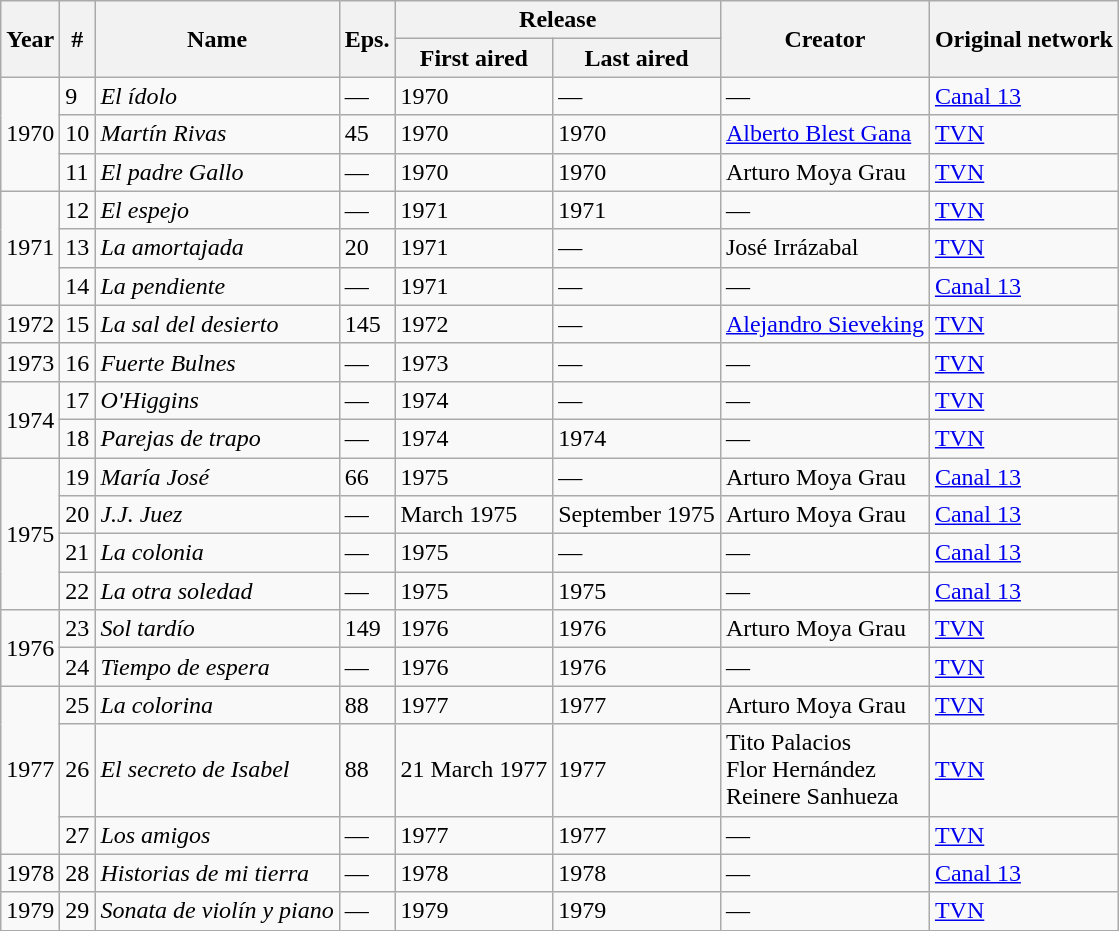<table class="wikitable">
<tr>
<th rowspan="2">Year</th>
<th rowspan="2">#</th>
<th rowspan="2">Name</th>
<th rowspan="2">Eps.</th>
<th colspan="2">Release</th>
<th rowspan="2">Creator</th>
<th rowspan="2">Original network</th>
</tr>
<tr>
<th>First aired</th>
<th>Last aired</th>
</tr>
<tr>
<td rowspan="3">1970</td>
<td>9</td>
<td><em>El ídolo</em></td>
<td>—</td>
<td>1970</td>
<td>—</td>
<td>—</td>
<td><a href='#'>Canal 13</a></td>
</tr>
<tr>
<td>10</td>
<td><em>Martín Rivas</em></td>
<td>45</td>
<td>1970</td>
<td>1970</td>
<td><a href='#'>Alberto Blest Gana</a></td>
<td><a href='#'>TVN</a></td>
</tr>
<tr>
<td>11</td>
<td><em>El padre Gallo</em></td>
<td>—</td>
<td>1970</td>
<td>1970</td>
<td>Arturo Moya Grau</td>
<td><a href='#'>TVN</a></td>
</tr>
<tr>
<td rowspan="3">1971</td>
<td>12</td>
<td><em>El espejo</em></td>
<td>—</td>
<td>1971</td>
<td>1971</td>
<td>—</td>
<td><a href='#'>TVN</a></td>
</tr>
<tr>
<td>13</td>
<td><em>La amortajada</em></td>
<td>20</td>
<td>1971</td>
<td>—</td>
<td>José Irrázabal</td>
<td><a href='#'>TVN</a></td>
</tr>
<tr>
<td>14</td>
<td><em>La pendiente</em></td>
<td>—</td>
<td>1971</td>
<td>—</td>
<td>—</td>
<td><a href='#'>Canal 13</a></td>
</tr>
<tr>
<td>1972</td>
<td>15</td>
<td><em>La sal del desierto</em></td>
<td>145</td>
<td>1972</td>
<td>—</td>
<td><a href='#'>Alejandro Sieveking</a></td>
<td><a href='#'>TVN</a></td>
</tr>
<tr>
<td>1973</td>
<td>16</td>
<td><em>Fuerte Bulnes</em></td>
<td>—</td>
<td>1973</td>
<td>—</td>
<td>—</td>
<td><a href='#'>TVN</a></td>
</tr>
<tr>
<td rowspan="2">1974</td>
<td>17</td>
<td><em>O'Higgins</em></td>
<td>—</td>
<td>1974</td>
<td>—</td>
<td>—</td>
<td><a href='#'>TVN</a></td>
</tr>
<tr>
<td>18</td>
<td><em>Parejas de trapo</em></td>
<td>—</td>
<td>1974</td>
<td>1974</td>
<td>—</td>
<td><a href='#'>TVN</a></td>
</tr>
<tr>
<td rowspan="4">1975</td>
<td>19</td>
<td><em>María José</em></td>
<td>66</td>
<td>1975</td>
<td>—</td>
<td>Arturo Moya Grau</td>
<td><a href='#'>Canal 13</a></td>
</tr>
<tr>
<td>20</td>
<td><em>J.J. Juez</em></td>
<td>—</td>
<td>March 1975</td>
<td>September 1975</td>
<td>Arturo Moya Grau</td>
<td><a href='#'>Canal 13</a></td>
</tr>
<tr>
<td>21</td>
<td><em>La colonia</em></td>
<td>—</td>
<td>1975</td>
<td>—</td>
<td>—</td>
<td><a href='#'>Canal 13</a></td>
</tr>
<tr>
<td>22</td>
<td><em>La otra soledad</em></td>
<td>—</td>
<td>1975</td>
<td>1975</td>
<td>—</td>
<td><a href='#'>Canal 13</a></td>
</tr>
<tr>
<td rowspan="2">1976</td>
<td>23</td>
<td><em>Sol tardío</em></td>
<td>149</td>
<td>1976</td>
<td>1976</td>
<td>Arturo Moya Grau</td>
<td><a href='#'>TVN</a></td>
</tr>
<tr>
<td>24</td>
<td><em>Tiempo de espera</em></td>
<td>—</td>
<td>1976</td>
<td>1976</td>
<td>—</td>
<td><a href='#'>TVN</a></td>
</tr>
<tr>
<td rowspan="3">1977</td>
<td>25</td>
<td><em>La colorina</em></td>
<td>88</td>
<td>1977</td>
<td>1977</td>
<td>Arturo Moya Grau</td>
<td><a href='#'>TVN</a></td>
</tr>
<tr>
<td>26</td>
<td><em>El secreto de Isabel</em></td>
<td>88</td>
<td>21 March 1977</td>
<td>1977</td>
<td>Tito Palacios<br>Flor Hernández<br>Reinere Sanhueza</td>
<td><a href='#'>TVN</a></td>
</tr>
<tr>
<td>27</td>
<td><em>Los amigos</em></td>
<td>—</td>
<td>1977</td>
<td>1977</td>
<td>—</td>
<td><a href='#'>TVN</a></td>
</tr>
<tr>
<td>1978</td>
<td>28</td>
<td><em>Historias de mi tierra</em></td>
<td>—</td>
<td>1978</td>
<td>1978</td>
<td>—</td>
<td><a href='#'>Canal 13</a></td>
</tr>
<tr>
<td>1979</td>
<td>29</td>
<td><em>Sonata de violín y piano</em></td>
<td>—</td>
<td>1979</td>
<td>1979</td>
<td>—</td>
<td><a href='#'>TVN</a></td>
</tr>
</table>
